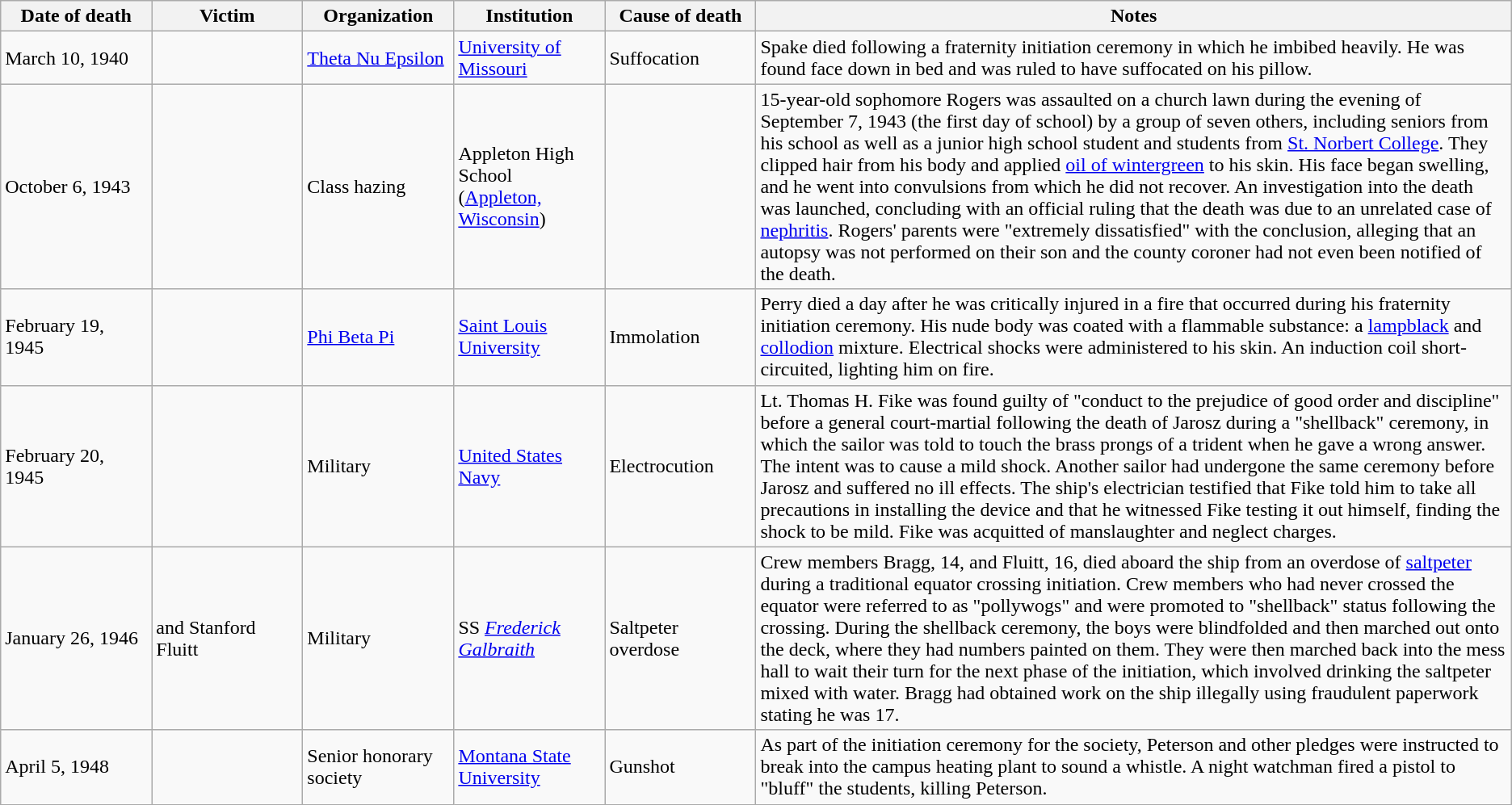<table class="wikitable sortable">
<tr>
<th width=10%>Date of death</th>
<th width=10%>Victim</th>
<th width=10%>Organization</th>
<th width=10%>Institution</th>
<th width=10%>Cause of death</th>
<th width=50%>Notes</th>
</tr>
<tr>
<td>March 10, 1940</td>
<td></td>
<td><a href='#'>Theta Nu Epsilon</a></td>
<td><a href='#'>University of Missouri</a></td>
<td>Suffocation</td>
<td>Spake died following a fraternity initiation ceremony in which he imbibed heavily. He was found face down in bed and was ruled to have suffocated on his pillow.</td>
</tr>
<tr>
<td>October 6, 1943</td>
<td></td>
<td>Class hazing</td>
<td>Appleton High School<br>(<a href='#'>Appleton, Wisconsin</a>)</td>
<td></td>
<td>15-year-old sophomore Rogers was assaulted on a church lawn during the evening of September 7, 1943 (the first day of school) by a group of seven others, including seniors from his school as well as a junior high school student and students from <a href='#'>St. Norbert College</a>. They clipped hair from his body and applied <a href='#'>oil of wintergreen</a> to his skin. His face began swelling, and he went into convulsions from which he did not recover. An investigation into the death was launched, concluding with an official ruling that the death was due to an unrelated case of <a href='#'>nephritis</a>. Rogers' parents were "extremely dissatisfied" with the conclusion, alleging that an autopsy was not performed on their son and the county coroner had not even been notified of the death.</td>
</tr>
<tr>
<td>February 19, 1945</td>
<td></td>
<td><a href='#'>Phi Beta Pi</a></td>
<td><a href='#'>Saint Louis University</a></td>
<td>Immolation</td>
<td>Perry died a day after he was critically injured in a fire that occurred during his fraternity initiation ceremony. His nude body was coated with a flammable substance: a <a href='#'>lampblack</a> and <a href='#'>collodion</a> mixture. Electrical shocks were administered to his skin. An induction coil short-circuited, lighting him on fire.</td>
</tr>
<tr>
<td>February 20, 1945</td>
<td></td>
<td>Military</td>
<td><a href='#'>United States Navy</a></td>
<td>Electrocution</td>
<td>Lt. Thomas H. Fike was found guilty of "conduct to the prejudice of good order and discipline" before a general court-martial following the death of Jarosz during a "shellback" ceremony, in which the sailor was told to touch the brass prongs of a trident when he gave a wrong answer. The intent was to cause a mild shock. Another sailor had undergone the same ceremony before Jarosz and suffered no ill effects. The ship's electrician testified that Fike told him to take all precautions in installing the device and that he witnessed Fike testing it out himself, finding the shock to be mild. Fike was acquitted of manslaughter and neglect charges.</td>
</tr>
<tr>
<td>January 26, 1946</td>
<td> and Stanford Fluitt</td>
<td>Military</td>
<td>SS <em><a href='#'>Frederick Galbraith</a></em></td>
<td>Saltpeter overdose</td>
<td>Crew members Bragg, 14, and Fluitt, 16, died aboard the ship from an overdose of <a href='#'>saltpeter</a> during a traditional equator crossing initiation. Crew members who had never crossed the equator were referred to as "pollywogs" and were promoted to "shellback" status following the crossing. During the shellback ceremony, the boys were blindfolded and then marched out onto the deck, where they had numbers painted on them. They were then marched back into the mess hall to wait their turn for the next phase of the initiation, which involved drinking the saltpeter mixed with water. Bragg had obtained work on the ship illegally using fraudulent paperwork stating he was 17.</td>
</tr>
<tr>
<td>April 5, 1948</td>
<td></td>
<td>Senior honorary society</td>
<td><a href='#'>Montana State University</a></td>
<td>Gunshot</td>
<td>As part of the initiation ceremony for the society, Peterson and other pledges were instructed to break into the campus heating plant to sound a whistle. A night watchman fired a pistol to "bluff" the students, killing Peterson.</td>
</tr>
</table>
